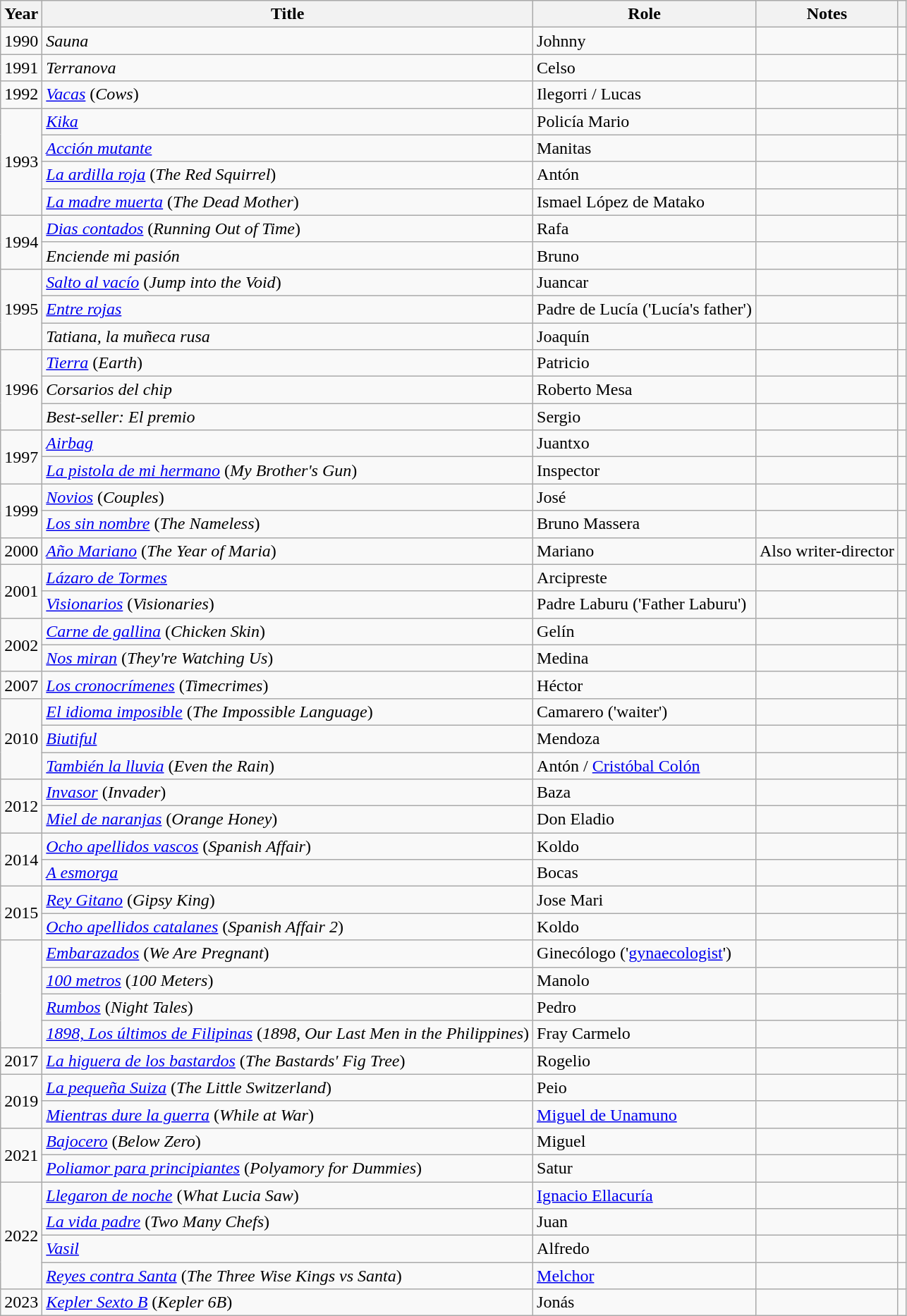<table class="wikitable sortable">
<tr>
<th>Year</th>
<th>Title</th>
<th>Role</th>
<th class="unsortable">Notes</th>
<th class="unsortable"></th>
</tr>
<tr>
<td align = "center">1990</td>
<td><em>Sauna</em></td>
<td>Johnny</td>
<td></td>
<td align = "center"></td>
</tr>
<tr>
<td align = "center">1991</td>
<td><em>Terranova</em></td>
<td>Celso</td>
<td></td>
<td align = "center"></td>
</tr>
<tr>
<td align = "center">1992</td>
<td><em><a href='#'>Vacas</a></em> (<em>Cows</em>)</td>
<td>Ilegorri / Lucas</td>
<td></td>
<td align = "center"></td>
</tr>
<tr>
<td rowspan = "4" align = "center">1993</td>
<td><em><a href='#'>Kika</a></em></td>
<td>Policía Mario</td>
<td></td>
<td align = "center"></td>
</tr>
<tr>
<td><em><a href='#'>Acción mutante</a></em></td>
<td>Manitas</td>
<td></td>
<td align = "center"></td>
</tr>
<tr>
<td><em><a href='#'>La ardilla roja</a></em> (<em>The Red Squirrel</em>)</td>
<td>Antón</td>
<td></td>
<td align = "center"></td>
</tr>
<tr>
<td><em><a href='#'>La madre muerta</a></em> (<em>The Dead Mother</em>)</td>
<td>Ismael López de Matako</td>
<td></td>
<td align = "center"></td>
</tr>
<tr>
<td rowspan = "2" align = "center">1994</td>
<td><em><a href='#'>Dias contados</a></em> (<em>Running Out of Time</em>)</td>
<td>Rafa</td>
<td></td>
<td align = "center"></td>
</tr>
<tr>
<td><em>Enciende mi pasión</em></td>
<td>Bruno</td>
<td></td>
<td align = "center"></td>
</tr>
<tr>
<td rowspan = "3" align = "center">1995</td>
<td><em><a href='#'>Salto al vacío</a></em> (<em>Jump into the Void</em>)</td>
<td>Juancar</td>
<td></td>
<td align = "center"></td>
</tr>
<tr>
<td><em><a href='#'>Entre rojas</a></em></td>
<td>Padre de Lucía ('Lucía's father')</td>
<td></td>
<td align = "center"></td>
</tr>
<tr>
<td><em>Tatiana, la muñeca rusa</em></td>
<td>Joaquín</td>
<td></td>
<td align = "center"></td>
</tr>
<tr>
<td rowspan = "3" align = "center">1996</td>
<td><em><a href='#'>Tierra</a></em> (<em>Earth</em>)</td>
<td>Patricio</td>
<td></td>
<td align = "center"></td>
</tr>
<tr>
<td><em>Corsarios del chip</em></td>
<td>Roberto Mesa</td>
<td></td>
<td align = "center"></td>
</tr>
<tr>
<td><em>Best-seller: El premio</em></td>
<td>Sergio</td>
<td></td>
<td align = "center"></td>
</tr>
<tr>
<td rowspan = "2" align = "center">1997</td>
<td><em><a href='#'>Airbag</a></em></td>
<td>Juantxo</td>
<td></td>
<td align = "center"></td>
</tr>
<tr>
<td><em><a href='#'>La pistola de mi hermano</a></em> (<em>My Brother's Gun</em>)</td>
<td>Inspector</td>
<td></td>
<td align = "center"></td>
</tr>
<tr>
<td rowspan = "2" align = "center">1999</td>
<td><em><a href='#'>Novios</a></em> (<em>Couples</em>)</td>
<td>José</td>
<td></td>
<td align = "center"></td>
</tr>
<tr>
<td><em><a href='#'>Los sin nombre</a></em> (<em>The Nameless</em>)</td>
<td>Bruno Massera</td>
<td></td>
<td align = "center"></td>
</tr>
<tr>
<td rowspan = "1" align = "center">2000</td>
<td><em><a href='#'>Año Mariano</a></em> (<em>The Year of Maria</em>)</td>
<td>Mariano</td>
<td>Also writer-director</td>
<td align = "center"></td>
</tr>
<tr>
<td rowspan = "2" align = "center">2001</td>
<td><em><a href='#'>Lázaro de Tormes</a></em></td>
<td>Arcipreste</td>
<td></td>
<td align = "center"></td>
</tr>
<tr>
<td><em><a href='#'>Visionarios</a></em> (<em>Visionaries</em>)</td>
<td>Padre Laburu ('Father Laburu')</td>
<td></td>
<td align = "center"></td>
</tr>
<tr>
<td rowspan = "2" align = "center">2002</td>
<td><em><a href='#'>Carne de gallina</a></em> (<em>Chicken Skin</em>)</td>
<td>Gelín</td>
<td></td>
<td align = "center"></td>
</tr>
<tr>
<td><em><a href='#'>Nos miran</a></em> (<em>They're Watching Us</em>)</td>
<td>Medina</td>
<td></td>
<td align = "center"></td>
</tr>
<tr>
<td align = "center">2007</td>
<td><em><a href='#'>Los cronocrímenes</a></em> (<em>Timecrimes</em>)</td>
<td>Héctor</td>
<td></td>
<td align = "center"></td>
</tr>
<tr>
<td rowspan = "3" align = "center">2010</td>
<td><em><a href='#'>El idioma imposible</a></em> (<em>The Impossible Language</em>)</td>
<td>Camarero ('waiter')</td>
<td></td>
<td align = "center"></td>
</tr>
<tr>
<td><em><a href='#'>Biutiful</a></em></td>
<td>Mendoza</td>
<td></td>
<td align = "center"></td>
</tr>
<tr>
<td><em><a href='#'>También la lluvia</a></em> (<em>Even the Rain</em>)</td>
<td>Antón / <a href='#'>Cristóbal Colón</a></td>
<td></td>
<td align = "center"></td>
</tr>
<tr>
<td rowspan = "2" align = "center">2012</td>
<td><em><a href='#'>Invasor</a></em> (<em>Invader</em>)</td>
<td>Baza</td>
<td></td>
<td align = "center"></td>
</tr>
<tr>
<td><em><a href='#'>Miel de naranjas</a></em> (<em>Orange Honey</em>)</td>
<td>Don Eladio</td>
<td></td>
<td align = "center"></td>
</tr>
<tr>
<td rowspan = "2" align = "center">2014</td>
<td><em><a href='#'>Ocho apellidos vascos</a></em> (<em>Spanish Affair</em>)</td>
<td>Koldo</td>
<td></td>
<td align = "center"></td>
</tr>
<tr>
<td><em><a href='#'>A esmorga</a></em></td>
<td>Bocas</td>
<td></td>
<td align = "center"></td>
</tr>
<tr>
<td rowspan = "2" align = "center">2015</td>
<td><em><a href='#'>Rey Gitano</a></em> (<em>Gipsy King</em>)</td>
<td>Jose Mari</td>
<td></td>
<td align = "center"></td>
</tr>
<tr>
<td><em><a href='#'>Ocho apellidos catalanes</a></em> (<em>Spanish Affair 2</em>)</td>
<td>Koldo</td>
<td></td>
<td align = "center"></td>
</tr>
<tr>
<td rowspan = "4"></td>
<td><em><a href='#'>Embarazados</a></em> (<em>We Are Pregnant</em>)</td>
<td>Ginecólogo ('<a href='#'>gynaecologist</a>')</td>
<td></td>
<td></td>
</tr>
<tr>
<td><em><a href='#'>100 metros</a></em> (<em>100 Meters</em>)</td>
<td>Manolo</td>
<td></td>
<td align = "center"></td>
</tr>
<tr>
<td><em><a href='#'>Rumbos</a></em> (<em>Night Tales</em>)</td>
<td>Pedro</td>
<td></td>
<td align = "center"></td>
</tr>
<tr>
<td><em><a href='#'>1898, Los últimos de Filipinas</a></em> (<em>1898, Our Last Men in the Philippines</em>)</td>
<td>Fray Carmelo</td>
<td></td>
<td align = "center"></td>
</tr>
<tr>
<td align = "center">2017</td>
<td><em><a href='#'>La higuera de los bastardos</a></em> (<em>The Bastards' Fig Tree</em>)</td>
<td>Rogelio</td>
<td></td>
<td align = "center"></td>
</tr>
<tr>
<td rowspan = "2" align = "center">2019</td>
<td><em><a href='#'>La pequeña Suiza</a></em> (<em>The Little Switzerland</em>)</td>
<td>Peio</td>
<td></td>
<td align = "center"></td>
</tr>
<tr>
<td><em><a href='#'>Mientras dure la guerra</a></em> (<em>While at War</em>)</td>
<td><a href='#'>Miguel de Unamuno</a></td>
<td></td>
<td align = "center"></td>
</tr>
<tr>
<td rowspan = "2" align = "center">2021</td>
<td><em><a href='#'>Bajocero</a></em> (<em>Below Zero</em>)</td>
<td>Miguel</td>
<td></td>
<td align = "center"></td>
</tr>
<tr>
<td><em><a href='#'>Poliamor para principiantes</a></em> (<em>Polyamory for Dummies</em>)</td>
<td>Satur</td>
<td></td>
<td align = "center"></td>
</tr>
<tr>
<td rowspan = "4" align = "center">2022</td>
<td><em><a href='#'>Llegaron de noche</a></em> (<em>What Lucia Saw</em>)</td>
<td><a href='#'>Ignacio Ellacuría</a></td>
<td></td>
<td align = "center"></td>
</tr>
<tr>
<td><em><a href='#'>La vida padre</a></em> (<em>Two Many Chefs</em>)</td>
<td>Juan</td>
<td></td>
<td align = "center"></td>
</tr>
<tr>
<td><em><a href='#'>Vasil</a></em></td>
<td>Alfredo</td>
<td></td>
<td align = "center"></td>
</tr>
<tr>
<td><em><a href='#'>Reyes contra Santa</a></em> (<em>The Three Wise Kings vs Santa</em>)</td>
<td><a href='#'>Melchor</a></td>
<td></td>
<td align = "center"></td>
</tr>
<tr>
<td align = "center">2023</td>
<td><em><a href='#'>Kepler Sexto B</a></em> (<em>Kepler 6B</em>)</td>
<td>Jonás</td>
<td></td>
<td align = "center"></td>
</tr>
</table>
